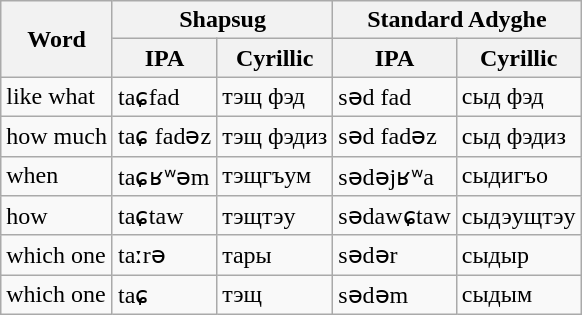<table class="wikitable" border="1" text-align="right">
<tr>
<th rowspan="2">Word</th>
<th colspan="2">Shapsug</th>
<th colspan="2">Standard Adyghe</th>
</tr>
<tr>
<th>IPA</th>
<th>Cyrillic</th>
<th>IPA</th>
<th>Cyrillic</th>
</tr>
<tr>
<td>like what</td>
<td>taɕfad</td>
<td>тэщ фэд</td>
<td>səd fad</td>
<td>сыд фэд</td>
</tr>
<tr>
<td>how much</td>
<td>taɕ fadəz</td>
<td>тэщ фэдиз</td>
<td>səd fadəz</td>
<td>сыд фэдиз</td>
</tr>
<tr>
<td>when</td>
<td>taɕʁʷəm</td>
<td>тэщгъум</td>
<td>sədəjʁʷa</td>
<td>сыдигъо</td>
</tr>
<tr>
<td>how</td>
<td>taɕtaw</td>
<td>тэщтэу</td>
<td>sədawɕtaw</td>
<td>сыдэущтэу</td>
</tr>
<tr>
<td>which one</td>
<td>taːrə</td>
<td>тары</td>
<td>sədər</td>
<td>сыдыр</td>
</tr>
<tr>
<td>which one</td>
<td>taɕ</td>
<td>тэщ</td>
<td>sədəm</td>
<td>сыдым</td>
</tr>
</table>
